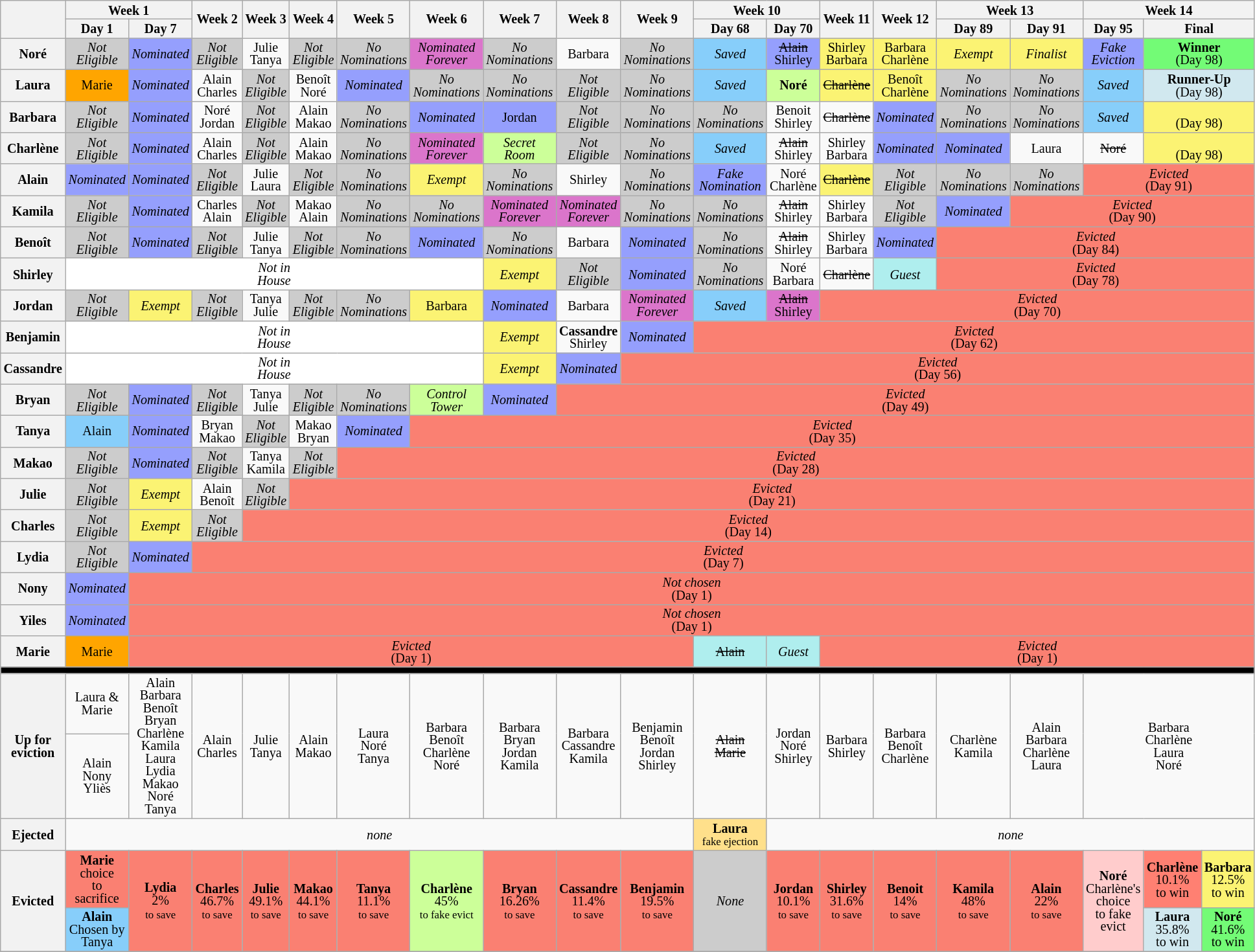<table class="wikitable" style="text-align:center; width:80%; font-size:84%; line-height:13px;">
<tr>
<th rowspan=2 style="width:2%"></th>
<th colspan="2" style="width:10%">Week 1</th>
<th rowspan="2" style="width:5%">Week 2</th>
<th rowspan="2" style="width:5%">Week 3</th>
<th rowspan="2" style="width:5%">Week 4</th>
<th rowspan="2" style="width:5%">Week 5</th>
<th rowspan="2" style="width:5%">Week 6</th>
<th rowspan="2" style="width:5%">Week 7</th>
<th rowspan="2" style="width:5%">Week 8</th>
<th rowspan="2" style="width:5%">Week 9</th>
<th colspan="2" style="width:10%">Week 10</th>
<th rowspan="2" style="width:5%">Week 11</th>
<th rowspan="2" style="width:5%">Week 12</th>
<th colspan="2" style="width:10%">Week 13</th>
<th colspan="3" style="width:15%">Week 14</th>
</tr>
<tr>
<th style="width:5%">Day 1</th>
<th style="width:5%">Day 7</th>
<th style="width:5%">Day 68</th>
<th style="width:5%">Day 70</th>
<th style="width:5%">Day 89</th>
<th style="width:5%">Day 91</th>
<th style="width:5%">Day 95</th>
<th colspan="2" style="width:10%">Final</th>
</tr>
<tr>
<th>Noré</th>
<td style="background:#CCCCCC;"><em>Not<br>Eligible</em></td>
<td style="background:#959ffd;"><em>Nominated</em></td>
<td style="background:#CCCCCC;"><em>Not<br>Eligible</em></td>
<td>Julie<br>Tanya</td>
<td style="background:#CCCCCC;"><em>Not<br>Eligible</em></td>
<td style="background:#CCCCCC;"><em>No<br>Nominations</em></td>
<td style="background:#db75cb;"><em>Nominated <br> Forever</em></td>
<td style="background:#CCCCCC;"><em>No<br>Nominations</em></td>
<td>Barbara</td>
<td style="background:#CCCCCC;"><em>No<br>Nominations</em></td>
<td bgcolor="#87CEFA"><em>Saved</em></td>
<td style="background:#959ffd;"><s>Alain</s><br>Shirley</td>
<td style="background:#FBF373;">Shirley<br>Barbara</td>
<td style="background:#FBF373;">Barbara<br>Charlène</td>
<td style="background:#FBF373;"><em>Exempt</em></td>
<td style="background:#FBF373;"><em>Finalist</em></td>
<td style="background:#959ffd;"><em>Fake<br>Eviction</em></td>
<td colspan="2" style="background:#73FB76"><strong>Winner</strong><br>(Day 98)</td>
</tr>
<tr>
<th>Laura</th>
<td style="background:orange">Marie</td>
<td style="background:#959ffd;"><em>Nominated</em></td>
<td>Alain<br>Charles</td>
<td style="background:#CCCCCC;"><em>Not<br>Eligible</em></td>
<td>Benoît<br>Noré</td>
<td style="background:#959ffd;"><em>Nominated</em></td>
<td style="background:#CCCCCC;"><em>No<br>Nominations</em></td>
<td style="background:#CCCCCC;"><em>No<br>Nominations</em></td>
<td style="background:#CCCCCC;"><em>Not<br>Eligible</em></td>
<td style="background:#CCCCCC;"><em>No<br>Nominations</em></td>
<td bgcolor="#87CEFA"><em>Saved</em></td>
<td style="background:#CCFF99"><strong>Noré</strong></td>
<td style="background:#FBF373;"><s>Charlène</s></td>
<td style="background:#FBF373;">Benoît<br>Charlène</td>
<td style="background:#CCCCCC;"><em>No<br>Nominations</em></td>
<td style="background:#CCCCCC;"><em>No<br>Nominations</em></td>
<td bgcolor="#87CEFA"><em>Saved</em></td>
<td colspan="2" style="background:#D1E8EF"><strong>Runner-Up</strong><br>(Day 98)</td>
</tr>
<tr>
<th>Barbara</th>
<td style="background:#CCCCCC;"><em>Not<br>Eligible</em></td>
<td style="background:#959ffd;"><em>Nominated</em></td>
<td>Noré<br>Jordan</td>
<td style="background:#CCCCCC;"><em>Not<br>Eligible</em></td>
<td>Alain<br>Makao</td>
<td style="background:#CCCCCC;"><em>No<br>Nominations</em></td>
<td style="background:#959ffd;"><em>Nominated</em></td>
<td style="background:#959ffd;">Jordan</td>
<td style="background:#CCCCCC;"><em>Not<br>Eligible</em></td>
<td style="background:#CCCCCC;"><em>No<br>Nominations</em></td>
<td style="background:#CCCCCC;"><em>No<br>Nominations</em></td>
<td>Benoit<br>Shirley</td>
<td><s>Charlène</s></td>
<td style="background:#959ffd;"><em>Nominated</em></td>
<td style="background:#CCCCCC;"><em>No<br>Nominations</em></td>
<td style="background:#CCCCCC;"><em>No<br>Nominations</em></td>
<td bgcolor="#87CEFA"><em>Saved</em></td>
<td colspan="2" style="background:#FBF373;"><br>(Day 98)</td>
</tr>
<tr>
<th>Charlène</th>
<td style="background:#CCCCCC;"><em>Not<br>Eligible</em></td>
<td style="background:#959ffd;"><em>Nominated</em></td>
<td>Alain<br>Charles</td>
<td style="background:#CCCCCC;"><em>Not<br>Eligible</em></td>
<td>Alain<br>Makao</td>
<td style="background:#CCCCCC;"><em>No<br>Nominations</em></td>
<td style="background:#db75cb;"><em>Nominated <br> Forever</em></td>
<td style="background:#CCFF99"><em>Secret<br>Room</em></td>
<td style="background:#CCCCCC;"><em>Not<br>Eligible</em></td>
<td style="background:#CCCCCC;"><em>No<br>Nominations</em></td>
<td bgcolor="#87CEFA"><em>Saved</em></td>
<td><s>Alain</s><br>Shirley</td>
<td>Shirley<br>Barbara</td>
<td style="background:#959ffd;"><em>Nominated</em></td>
<td style="background:#959ffd;"><em>Nominated</em></td>
<td>Laura</td>
<td><s>Noré</s></td>
<td colspan="2" style="background:#FBF373;"><br>(Day 98)</td>
</tr>
<tr>
<th>Alain</th>
<td style="background:#959ffd;"><em>Nominated</em></td>
<td style="background:#959ffd;"><em>Nominated</em></td>
<td style="background:#CCCCCC;"><em>Not<br>Eligible</em></td>
<td>Julie<br>Laura</td>
<td style="background:#CCCCCC;"><em>Not<br>Eligible</em></td>
<td style="background:#CCCCCC;"><em>No<br>Nominations</em></td>
<td style="background:#FBF373;"><em>Exempt</em></td>
<td style="background:#CCCCCC;"><em>No<br>Nominations</em></td>
<td>Shirley</td>
<td style="background:#CCCCCC;"><em>No<br>Nominations</em></td>
<td style="background:#959ffd;"><em>Fake<br>Nomination</em></td>
<td>Noré<br>Charlène</td>
<td style="background:#FBF373;"><s>Charlène</s></td>
<td style="background:#CCCCCC;"><em>Not<br>Eligible</em></td>
<td style="background:#CCCCCC;"><em>No<br>Nominations</em></td>
<td style="background:#CCCCCC;"><em>No<br>Nominations</em></td>
<td colspan="3" style="background:#fa8072"><em>Evicted</em><br>(Day 91)</td>
</tr>
<tr>
<th>Kamila</th>
<td style="background:#CCCCCC;"><em>Not<br>Eligible</em></td>
<td style="background:#959ffd;"><em>Nominated</em></td>
<td>Charles<br>Alain</td>
<td style="background:#CCCCCC;"><em>Not<br>Eligible</em></td>
<td>Makao<br>Alain</td>
<td style="background:#CCCCCC;"><em>No<br>Nominations</em></td>
<td style="background:#CCCCCC;"><em>No<br>Nominations</em></td>
<td style="background:#db75cb;"><em>Nominated <br> Forever</em></td>
<td style="background:#db75cb;"><em>Nominated <br> Forever</em></td>
<td style="background:#CCCCCC;"><em>No<br>Nominations</em></td>
<td style="background:#CCCCCC;"><em>No<br>Nominations</em></td>
<td><s>Alain</s><br>Shirley</td>
<td>Shirley<br>Barbara</td>
<td style="background:#CCCCCC;"><em>Not<br>Eligible</em></td>
<td style="background:#959ffd;"><em>Nominated</em></td>
<td colspan="4" style="background:#fa8072"><em>Evicted</em><br>(Day 90)</td>
</tr>
<tr>
<th>Benoît</th>
<td style="background:#CCCCCC;"><em>Not<br>Eligible</em></td>
<td style="background:#959ffd;"><em>Nominated</em></td>
<td style="background:#CCCCCC;"><em>Not<br>Eligible</em></td>
<td>Julie<br>Tanya</td>
<td style="background:#CCCCCC;"><em>Not<br>Eligible</em></td>
<td style="background:#CCCCCC;"><em>No<br>Nominations</em></td>
<td style="background:#959ffd;"><em>Nominated</em></td>
<td style="background:#CCCCCC;"><em>No<br>Nominations</em></td>
<td>Barbara</td>
<td style="background:#959ffd;"><em>Nominated</em></td>
<td style="background:#CCCCCC;"><em>No<br>Nominations</em></td>
<td><s>Alain</s><br>Shirley</td>
<td>Shirley<br>Barbara</td>
<td style="background:#959ffd;"><em>Nominated</em></td>
<td colspan="5" style="background:#fa8072"><em>Evicted</em><br>(Day 84)</td>
</tr>
<tr>
<th>Shirley</th>
<td colspan="7" style="background:white;"><em>Not in<br>House</em></td>
<td style="background:#FBF373;"><em>Exempt</em></td>
<td style="background:#CCCCCC;"><em>Not<br>Eligible</em></td>
<td style="background:#959ffd;"><em>Nominated</em></td>
<td style="background:#CCCCCC;"><em>No<br>Nominations</em></td>
<td>Noré<br>Barbara</td>
<td><s>Charlène</s></td>
<td colspan="1" style="background:#AFEEEE"><em>Guest</em></td>
<td colspan="5" style="background:#fa8072"><em>Evicted</em><br>(Day 78)</td>
</tr>
<tr>
<th>Jordan</th>
<td style="background:#CCCCCC;"><em>Not<br>Eligible</em></td>
<td style="background:#FBF373;"><em>Exempt</em></td>
<td style="background:#CCCCCC;"><em>Not<br>Eligible</em></td>
<td>Tanya<br>Julie</td>
<td style="background:#CCCCCC;"><em>Not<br>Eligible</em></td>
<td style="background:#CCCCCC;"><em>No<br>Nominations</em></td>
<td style="background:#FBF373;">Barbara</td>
<td style="background:#959ffd;"><em>Nominated</em></td>
<td>Barbara</td>
<td style="background:#db75cb;"><em>Nominated <br> Forever</em></td>
<td bgcolor="#87CEFA"><em>Saved</em></td>
<td style="background:#db75cb;"><s>Alain</s><br>Shirley</td>
<td colspan="7" style="background:#fa8072"><em>Evicted</em><br>(Day 70)</td>
</tr>
<tr>
<th>Benjamin</th>
<td colspan="7" style="background:white;"><em>Not in<br>House</em></td>
<td style="background:#FBF373;"><em>Exempt</em></td>
<td><strong>Cassandre</strong><br>Shirley</td>
<td style="background:#959ffd;"><em>Nominated</em></td>
<td colspan="9" style="background:#fa8072"><em>Evicted</em><br>(Day 62)</td>
</tr>
<tr>
<th>Cassandre</th>
<td colspan="7" style="background:white;"><em>Not in<br>House</em></td>
<td style="background:#FBF373;"><em>Exempt</em></td>
<td style="background:#959ffd;"><em>Nominated</em></td>
<td colspan="10" style="background:#fa8072"><em>Evicted</em><br>(Day 56)</td>
</tr>
<tr>
<th>Bryan</th>
<td style="background:#CCCCCC;"><em>Not<br>Eligible</em></td>
<td style="background:#959ffd;"><em>Nominated</em></td>
<td style="background:#CCCCCC;"><em>Not<br>Eligible</em></td>
<td>Tanya<br>Julie</td>
<td style="background:#CCCCCC;"><em>Not<br>Eligible</em></td>
<td style="background:#CCCCCC;"><em>No<br>Nominations</em></td>
<td style="background:#CCFF99"><em>Control<br>Tower</em></td>
<td style="background:#959ffd;"><em>Nominated</em></td>
<td colspan="11" style="background:#fa8072"><em>Evicted</em><br>(Day 49)</td>
</tr>
<tr>
<th>Tanya</th>
<td style="background:#87CEFA">Alain</td>
<td style="background:#959ffd;"><em>Nominated</em></td>
<td>Bryan<br>Makao</td>
<td style="background:#CCCCCC;"><em>Not<br>Eligible</em></td>
<td>Makao<br>Bryan</td>
<td style="background:#959ffd;"><em>Nominated</em></td>
<td colspan="13" style="background:#fa8072"><em>Evicted</em><br>(Day 35)</td>
</tr>
<tr>
<th>Makao</th>
<td style="background:#CCCCCC;"><em>Not<br>Eligible</em></td>
<td style="background:#959ffd;"><em>Nominated</em></td>
<td style="background:#CCCCCC;"><em>Not<br>Eligible</em></td>
<td>Tanya<br>Kamila</td>
<td style="background:#CCCCCC;"><em>Not<br>Eligible</em></td>
<td colspan="14" style="background:#fa8072"><em>Evicted</em><br>(Day 28)</td>
</tr>
<tr>
<th>Julie</th>
<td style="background:#CCCCCC;"><em>Not<br>Eligible</em></td>
<td style="background:#FBF373;"><em>Exempt</em></td>
<td>Alain<br>Benoît</td>
<td style="background:#CCCCCC;"><em>Not<br>Eligible</em></td>
<td colspan="15" style="background:#fa8072"><em>Evicted</em><br>(Day 21)</td>
</tr>
<tr>
<th>Charles</th>
<td style="background:#CCCCCC;"><em>Not<br>Eligible</em></td>
<td style="background:#FBF373;"><em>Exempt</em></td>
<td style="background:#CCCCCC;"><em>Not<br>Eligible</em></td>
<td colspan="16" style="background:#fa8072"><em>Evicted</em><br>(Day 14)</td>
</tr>
<tr>
<th>Lydia</th>
<td style="background:#CCCCCC;"><em>Not<br>Eligible</em></td>
<td style="background:#959ffd;"><em>Nominated</em></td>
<td colspan="17" style="background:#fa8072"><em>Evicted</em><br>(Day 7)</td>
</tr>
<tr>
<th>Nony</th>
<td style="background:#959ffd;"><em>Nominated</em></td>
<td colspan="18" style="background:#fa8072"><em>Not chosen</em><br>(Day 1)</td>
</tr>
<tr>
<th>Yiles</th>
<td style="background:#959ffd;"><em>Nominated</em></td>
<td colspan="18" style="background:#fa8072"><em>Not chosen</em><br>(Day 1)</td>
</tr>
<tr>
<th>Marie</th>
<td style="background:orange">Marie</td>
<td colspan="9" style="background:#fa8072"><em>Evicted</em><br>(Day 1)</td>
<td colspan="1" style="background:#AFEEEE"><s>Alain</s></td>
<td colspan="1" style="background:#AFEEEE"><em>Guest</em></td>
<td colspan="7" style="background:#fa8072"><em>Evicted</em><br>(Day 1)</td>
</tr>
<tr>
<td colspan="20" style="background-color: black;"></td>
</tr>
<tr>
<th rowspan="2">Up for<br>eviction</th>
<td>Laura & Marie</td>
<td rowspan="2">Alain<br>Barbara<br>Benoît<br>Bryan<br>Charlène<br>Kamila<br>Laura<br>Lydia<br>Makao<br>Noré<br>Tanya</td>
<td rowspan="2">Alain<br>Charles</td>
<td rowspan="2">Julie<br>Tanya</td>
<td rowspan="2">Alain<br>Makao</td>
<td rowspan="2">Laura<br>Noré<br>Tanya</td>
<td rowspan="2">Barbara<br>Benoît<br>Charlène<br>Noré</td>
<td rowspan="2">Barbara<br>Bryan<br>Jordan<br>Kamila</td>
<td rowspan="2">Barbara<br>Cassandre<br>Kamila</td>
<td rowspan="2">Benjamin <br> Benoît <br> Jordan <br> Shirley</td>
<td rowspan="2"><s>Alain</s><br><s>Marie</s></td>
<td rowspan="2">Jordan<br>Noré<br>Shirley</td>
<td rowspan="2">Barbara<br>Shirley</td>
<td rowspan="2">Barbara<br>Benoît<br>Charlène</td>
<td rowspan="2">Charlène<br>Kamila</td>
<td rowspan="2">Alain<br>Barbara<br>Charlène<br>Laura</td>
<td colspan="3" rowspan="2">Barbara<br>Charlène<br>Laura<br>Noré</td>
</tr>
<tr>
<td>Alain<br>Nony<br>Yliès</td>
</tr>
<tr>
<th>Ejected</th>
<td colspan="10"><em>none</em></td>
<td style="background:#FFE08B"><strong>Laura</strong><br><small>fake ejection</small></td>
<td colspan="8"><em>none</em></td>
</tr>
<tr>
<th rowspan="2">Evicted</th>
<td style="background:#fa8072"><strong>Marie</strong><br> choice<br>to sacrifice</td>
<td rowspan="2" style="background:#fa8072"><strong>Lydia</strong><br>2%<small><br>to save</small></td>
<td rowspan="2" style="background:#fa8072"><strong>Charles</strong><br>46.7%<br><small>to save</small></td>
<td rowspan="2" style="background:#fa8072"><strong>Julie</strong><br>49.1%<br><small>to save</small></td>
<td rowspan="2" style="background:#fa8072"><strong>Makao</strong><br>44.1%<br><small>to save</small></td>
<td rowspan="2" style="background:#fa8072"><strong>Tanya</strong><br>11.1%<br><small>to save</small></td>
<td rowspan="2" style="background:#CCFF99"><strong>Charlène</strong><br>45%<br><small>to fake evict</small></td>
<td rowspan="2" style="background:#fa8072"><strong>Bryan</strong><br>16.26%<br><small>to save</small></td>
<td rowspan="2" style="background:#fa8072"><strong>Cassandre</strong><br>11.4%<br><small>to save</small></td>
<td rowspan="2" style="background:#fa8072"><strong>Benjamin</strong><br>19.5%<br><small>to save</small></td>
<td rowspan="2" style="background:#CCC"><em>None</em></td>
<td rowspan="2" style="background:#fa8072"><strong>Jordan</strong><br>10.1%<br><small>to save</small></td>
<td rowspan="2" style="background:#fa8072"><strong>Shirley</strong><br>31.6%<br><small>to save</small></td>
<td rowspan="2" style="background:#fa8072"><strong>Benoit</strong><br>14%<br><small>to save</small></td>
<td rowspan="2" style="background:#fa8072"><strong>Kamila</strong><br>48%<br><small>to save</small></td>
<td rowspan="2" style="background:#fa8072"><strong>Alain</strong><br>22%<br><small>to save</small></td>
<td rowspan="2" style="background:#FCC"><strong>Noré</strong><br>Charlène's choice<br>to fake evict</td>
<td style="background:#FF8072"><strong>Charlène</strong><br>10.1%<br>to win</td>
<td style="background:#FBF373"><strong>Barbara</strong><br>12.5%<br>to win</td>
</tr>
<tr>
<td style="background:#87CEFA"><strong>Alain</strong><br>Chosen by<br>Tanya</td>
<td style="background:#D1E8EF"><strong>Laura</strong><br>35.8%<br>to win</td>
<td style="background:#73FB76"><strong>Noré</strong><br>41.6%<br>to win</td>
</tr>
<tr>
</tr>
</table>
